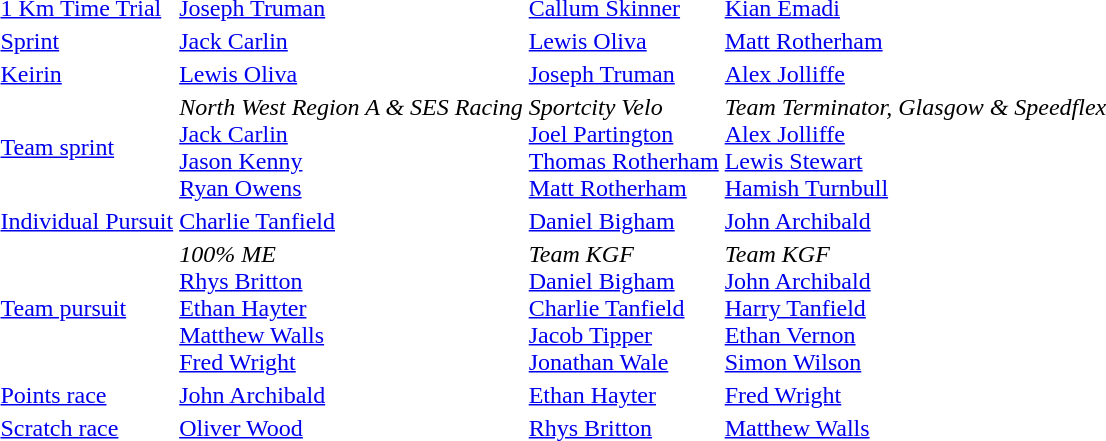<table>
<tr style="background:#ccc;">
</tr>
<tr>
<td><a href='#'>1 Km Time Trial</a></td>
<td><a href='#'>Joseph Truman</a></td>
<td><a href='#'>Callum Skinner</a></td>
<td><a href='#'>Kian Emadi</a></td>
</tr>
<tr>
<td><a href='#'>Sprint</a></td>
<td><a href='#'>Jack Carlin</a></td>
<td><a href='#'>Lewis Oliva</a></td>
<td><a href='#'>Matt Rotherham</a></td>
</tr>
<tr>
<td><a href='#'>Keirin</a></td>
<td><a href='#'>Lewis Oliva</a></td>
<td><a href='#'>Joseph Truman</a></td>
<td><a href='#'>Alex Jolliffe</a></td>
</tr>
<tr>
<td><a href='#'>Team sprint</a></td>
<td><em>North West Region A & SES Racing</em><br><a href='#'>Jack Carlin</a><br> <a href='#'>Jason Kenny</a> <br> <a href='#'>Ryan Owens</a></td>
<td><em>Sportcity Velo</em><br><a href='#'>Joel Partington</a><br> <a href='#'>Thomas Rotherham</a><br> <a href='#'>Matt Rotherham</a></td>
<td><em>Team Terminator, Glasgow & Speedflex</em><br><a href='#'>Alex Jolliffe</a> <br> <a href='#'>Lewis Stewart</a> <br><a href='#'>Hamish Turnbull</a></td>
</tr>
<tr>
<td><a href='#'>Individual Pursuit</a></td>
<td><a href='#'>Charlie Tanfield</a></td>
<td><a href='#'>Daniel Bigham</a></td>
<td><a href='#'>John Archibald</a></td>
</tr>
<tr>
<td><a href='#'>Team pursuit</a></td>
<td><em>100% ME</em><br><a href='#'>Rhys Britton</a><br><a href='#'>Ethan Hayter</a><br> <a href='#'>Matthew Walls</a> <br> <a href='#'>Fred Wright</a></td>
<td><em>Team KGF</em><br><a href='#'>Daniel Bigham</a><br> <a href='#'>Charlie Tanfield</a><br> <a href='#'>Jacob Tipper</a> <br> <a href='#'>Jonathan Wale</a></td>
<td><em>Team KGF</em><br><a href='#'>John Archibald</a><br> <a href='#'>Harry Tanfield</a><br> <a href='#'>Ethan Vernon</a><br> <a href='#'>Simon Wilson</a></td>
</tr>
<tr>
<td><a href='#'>Points race</a></td>
<td><a href='#'>John Archibald</a></td>
<td><a href='#'>Ethan Hayter</a></td>
<td><a href='#'>Fred Wright</a></td>
</tr>
<tr>
<td><a href='#'>Scratch race</a></td>
<td><a href='#'>Oliver Wood</a></td>
<td><a href='#'>Rhys Britton</a></td>
<td><a href='#'>Matthew Walls</a></td>
</tr>
</table>
